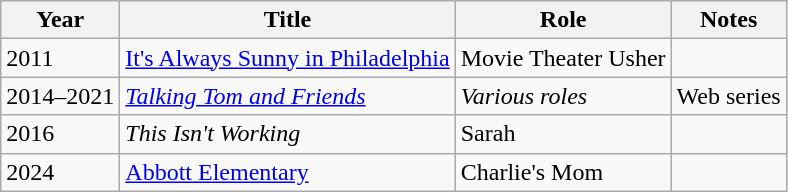<table class="wikitable sortable">
<tr>
<th>Year</th>
<th>Title</th>
<th>Role</th>
<th>Notes</th>
</tr>
<tr>
<td>2011</td>
<td><a href='#'>It's Always Sunny in Philadelphia</a></td>
<td>Movie Theater Usher</td>
<td></td>
</tr>
<tr>
<td>2014–2021</td>
<td><em><a href='#'>Talking Tom and Friends</a></em></td>
<td><em>Various roles</em></td>
<td>Web series</td>
</tr>
<tr>
<td>2016</td>
<td><em>This Isn't Working</em></td>
<td>Sarah</td>
<td></td>
</tr>
<tr>
<td>2024</td>
<td><a href='#'>Abbott Elementary</a></td>
<td>Charlie's Mom</td>
<td></td>
</tr>
</table>
